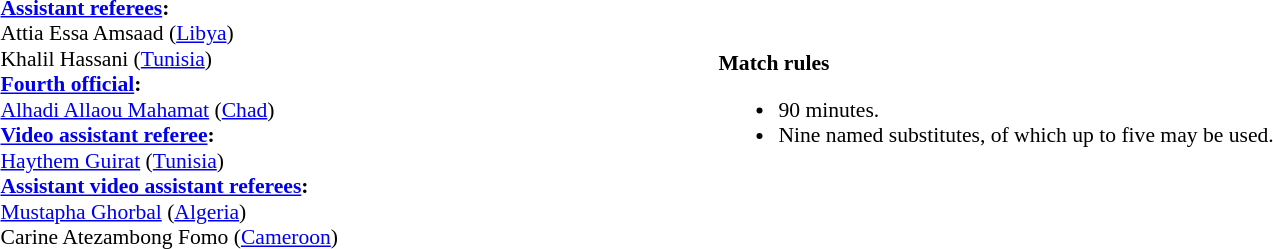<table style="width:100%;font-size:90%">
<tr>
<td><br><strong><a href='#'>Assistant referees</a>:</strong>
<br>Attia Essa Amsaad (<a href='#'>Libya</a>)
<br>Khalil Hassani (<a href='#'>Tunisia</a>)
<br><strong><a href='#'>Fourth official</a>:</strong>
<br><a href='#'>Alhadi Allaou Mahamat</a> (<a href='#'>Chad</a>)
<br><strong><a href='#'>Video assistant referee</a>:</strong>
<br><a href='#'>Haythem Guirat</a> (<a href='#'>Tunisia</a>)
<br><strong><a href='#'>Assistant video assistant referees</a>:</strong>
<br><a href='#'>Mustapha Ghorbal</a> (<a href='#'>Algeria</a>)
<br>Carine Atezambong Fomo (<a href='#'>Cameroon</a>)</td>
<td><strong>Match rules</strong><br><ul><li>90 minutes.</li><li>Nine named substitutes, of which up to five may be used.</li></ul></td>
</tr>
</table>
